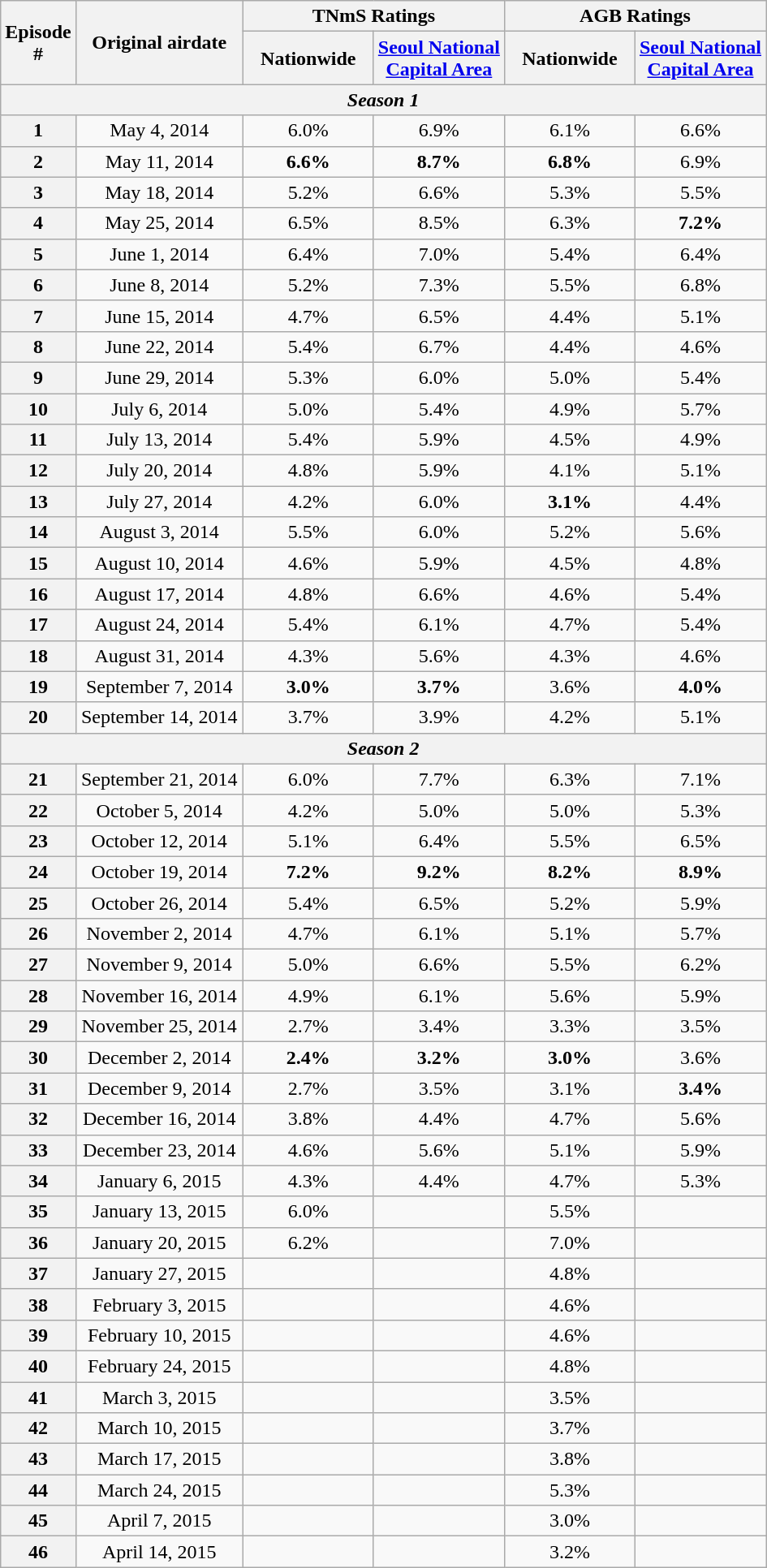<table class="wikitable" style="text-align:center">
<tr>
<th rowspan="2" width=40>Episode #</th>
<th rowspan="2" width=130>Original airdate</th>
<th colspan="2">TNmS Ratings</th>
<th colspan="2">AGB Ratings</th>
</tr>
<tr>
<th width=100>Nationwide</th>
<th width=100><a href='#'>Seoul National Capital Area</a></th>
<th width=100>Nationwide</th>
<th width=100><a href='#'>Seoul National Capital Area</a></th>
</tr>
<tr>
<th colspan="6"><em>Season 1</em></th>
</tr>
<tr>
<th>1</th>
<td>May 4, 2014</td>
<td>6.0%</td>
<td>6.9%</td>
<td>6.1%</td>
<td>6.6%</td>
</tr>
<tr>
<th>2</th>
<td>May 11, 2014</td>
<td><span><strong>6.6%</strong></span></td>
<td><span><strong>8.7%</strong></span></td>
<td><span><strong>6.8%</strong></span></td>
<td>6.9%</td>
</tr>
<tr>
<th>3</th>
<td>May 18, 2014</td>
<td>5.2%</td>
<td>6.6%</td>
<td>5.3%</td>
<td>5.5%</td>
</tr>
<tr>
<th>4</th>
<td>May 25, 2014</td>
<td>6.5%</td>
<td>8.5%</td>
<td>6.3%</td>
<td><span><strong>7.2%</strong></span></td>
</tr>
<tr>
<th>5</th>
<td>June 1, 2014</td>
<td>6.4%</td>
<td>7.0%</td>
<td>5.4%</td>
<td>6.4%</td>
</tr>
<tr>
<th>6</th>
<td>June 8, 2014</td>
<td>5.2%</td>
<td>7.3%</td>
<td>5.5%</td>
<td>6.8%</td>
</tr>
<tr>
<th>7</th>
<td>June 15, 2014</td>
<td>4.7%</td>
<td>6.5%</td>
<td>4.4%</td>
<td>5.1%</td>
</tr>
<tr>
<th>8</th>
<td>June 22, 2014</td>
<td>5.4%</td>
<td>6.7%</td>
<td>4.4%</td>
<td>4.6%</td>
</tr>
<tr>
<th>9</th>
<td>June 29, 2014</td>
<td>5.3%</td>
<td>6.0%</td>
<td>5.0%</td>
<td>5.4%</td>
</tr>
<tr>
<th>10</th>
<td>July 6, 2014</td>
<td>5.0%</td>
<td>5.4%</td>
<td>4.9%</td>
<td>5.7%</td>
</tr>
<tr>
<th>11</th>
<td>July 13, 2014</td>
<td>5.4%</td>
<td>5.9%</td>
<td>4.5%</td>
<td>4.9%</td>
</tr>
<tr>
<th>12</th>
<td>July 20, 2014</td>
<td>4.8%</td>
<td>5.9%</td>
<td>4.1%</td>
<td>5.1%</td>
</tr>
<tr>
<th>13</th>
<td>July 27, 2014</td>
<td>4.2%</td>
<td>6.0%</td>
<td><span><strong>3.1%</strong></span></td>
<td>4.4%</td>
</tr>
<tr>
<th>14</th>
<td>August 3, 2014</td>
<td>5.5%</td>
<td>6.0%</td>
<td>5.2%</td>
<td>5.6%</td>
</tr>
<tr>
<th>15</th>
<td>August 10, 2014</td>
<td>4.6%</td>
<td>5.9%</td>
<td>4.5%</td>
<td>4.8%</td>
</tr>
<tr>
<th>16</th>
<td>August 17, 2014</td>
<td>4.8%</td>
<td>6.6%</td>
<td>4.6%</td>
<td>5.4%</td>
</tr>
<tr>
<th>17</th>
<td>August 24, 2014</td>
<td>5.4%</td>
<td>6.1%</td>
<td>4.7%</td>
<td>5.4%</td>
</tr>
<tr>
<th>18</th>
<td>August 31, 2014</td>
<td>4.3%</td>
<td>5.6%</td>
<td>4.3%</td>
<td>4.6%</td>
</tr>
<tr>
<th>19</th>
<td>September 7, 2014</td>
<td><span><strong>3.0%</strong></span></td>
<td><span><strong>3.7%</strong></span></td>
<td>3.6%</td>
<td><span><strong>4.0%</strong></span></td>
</tr>
<tr>
<th>20</th>
<td>September 14, 2014</td>
<td>3.7%</td>
<td>3.9%</td>
<td>4.2%</td>
<td>5.1%</td>
</tr>
<tr>
<th colspan="6"><em>Season 2</em></th>
</tr>
<tr>
<th>21</th>
<td>September 21, 2014</td>
<td>6.0%</td>
<td>7.7%</td>
<td>6.3%</td>
<td>7.1%</td>
</tr>
<tr>
<th>22</th>
<td>October 5, 2014</td>
<td>4.2%</td>
<td>5.0%</td>
<td>5.0%</td>
<td>5.3%</td>
</tr>
<tr>
<th>23</th>
<td>October 12, 2014</td>
<td>5.1%</td>
<td>6.4%</td>
<td>5.5%</td>
<td>6.5%</td>
</tr>
<tr>
<th>24</th>
<td>October 19, 2014</td>
<td><span><strong>7.2%</strong></span></td>
<td><span><strong>9.2%</strong></span></td>
<td><span><strong>8.2%</strong></span></td>
<td><span><strong>8.9%</strong></span></td>
</tr>
<tr>
<th>25</th>
<td>October 26, 2014</td>
<td>5.4%</td>
<td>6.5%</td>
<td>5.2%</td>
<td>5.9%</td>
</tr>
<tr>
<th>26</th>
<td>November 2, 2014</td>
<td>4.7%</td>
<td>6.1%</td>
<td>5.1%</td>
<td>5.7%</td>
</tr>
<tr>
<th>27</th>
<td>November 9, 2014</td>
<td>5.0%</td>
<td>6.6%</td>
<td>5.5%</td>
<td>6.2%</td>
</tr>
<tr>
<th>28</th>
<td>November 16, 2014</td>
<td>4.9%</td>
<td>6.1%</td>
<td>5.6%</td>
<td>5.9%</td>
</tr>
<tr>
<th>29</th>
<td>November 25, 2014</td>
<td>2.7%</td>
<td>3.4%</td>
<td>3.3%</td>
<td>3.5%</td>
</tr>
<tr>
<th>30</th>
<td>December 2, 2014</td>
<td><span><strong>2.4%</strong></span></td>
<td><span><strong>3.2%</strong></span></td>
<td><span><strong>3.0%</strong></span></td>
<td>3.6%</td>
</tr>
<tr>
<th>31</th>
<td>December 9, 2014</td>
<td>2.7%</td>
<td>3.5%</td>
<td>3.1%</td>
<td><span><strong>3.4%</strong></span></td>
</tr>
<tr>
<th>32</th>
<td>December 16, 2014</td>
<td>3.8%</td>
<td>4.4%</td>
<td>4.7%</td>
<td>5.6%</td>
</tr>
<tr>
<th>33</th>
<td>December 23, 2014</td>
<td>4.6%</td>
<td>5.6%</td>
<td>5.1%</td>
<td>5.9%</td>
</tr>
<tr>
<th>34</th>
<td>January 6, 2015</td>
<td>4.3%</td>
<td>4.4%</td>
<td>4.7%</td>
<td>5.3%</td>
</tr>
<tr>
<th>35</th>
<td>January 13, 2015</td>
<td>6.0%</td>
<td></td>
<td>5.5%</td>
<td></td>
</tr>
<tr>
<th>36</th>
<td>January 20, 2015</td>
<td>6.2%</td>
<td></td>
<td>7.0%</td>
<td></td>
</tr>
<tr>
<th>37</th>
<td>January 27, 2015</td>
<td></td>
<td></td>
<td>4.8%</td>
<td></td>
</tr>
<tr>
<th>38</th>
<td>February 3, 2015</td>
<td></td>
<td></td>
<td>4.6%</td>
<td></td>
</tr>
<tr>
<th>39</th>
<td>February 10, 2015</td>
<td></td>
<td></td>
<td>4.6%</td>
<td></td>
</tr>
<tr>
<th>40</th>
<td>February 24, 2015</td>
<td></td>
<td></td>
<td>4.8%</td>
<td></td>
</tr>
<tr>
<th>41</th>
<td>March 3, 2015</td>
<td></td>
<td></td>
<td>3.5%</td>
<td></td>
</tr>
<tr>
<th>42</th>
<td>March 10, 2015</td>
<td></td>
<td></td>
<td>3.7%</td>
<td></td>
</tr>
<tr>
<th>43</th>
<td>March 17, 2015</td>
<td></td>
<td></td>
<td>3.8%</td>
<td></td>
</tr>
<tr>
<th>44</th>
<td>March 24, 2015</td>
<td></td>
<td></td>
<td>5.3%</td>
<td></td>
</tr>
<tr>
<th>45</th>
<td>April 7, 2015</td>
<td></td>
<td></td>
<td>3.0%</td>
<td></td>
</tr>
<tr>
<th>46</th>
<td>April 14, 2015</td>
<td></td>
<td></td>
<td>3.2%</td>
<td></td>
</tr>
</table>
